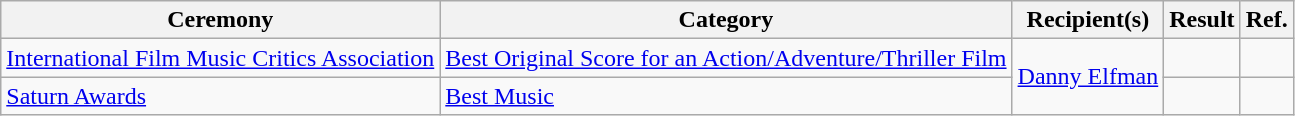<table class="wikitable" style="font-size:100%">
<tr style="text-align:center;">
<th scope="col">Ceremony</th>
<th scope="col">Category</th>
<th scope="col">Recipient(s)</th>
<th scope="col">Result</th>
<th scope="col">Ref.</th>
</tr>
<tr>
<td><a href='#'>International Film Music Critics Association</a></td>
<td><a href='#'>Best Original Score for an Action/Adventure/Thriller Film</a></td>
<td rowspan="2"><a href='#'>Danny Elfman</a></td>
<td></td>
<td><br></td>
</tr>
<tr>
<td><a href='#'>Saturn Awards</a></td>
<td><a href='#'>Best Music</a></td>
<td></td>
<td></td>
</tr>
</table>
